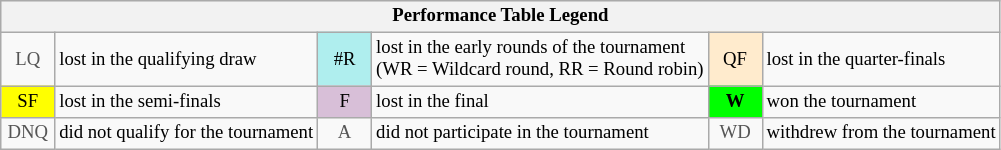<table class="wikitable" style="font-size:78%;">
<tr style="background:#efefef;">
<th colspan="6">Performance Table Legend</th>
</tr>
<tr>
<td style="color:#555555; text-align:center; width:30px;">LQ</td>
<td>lost in the qualifying draw</td>
<td style="text-align:center; background:#afeeee;">#R</td>
<td>lost in the early rounds of the tournament<br>(WR = Wildcard round, RR = Round robin)</td>
<td style="text-align:center; background:#ffebcd;">QF</td>
<td>lost in the quarter-finals</td>
</tr>
<tr>
<td style="text-align:center; background:yellow;">SF</td>
<td>lost in the semi-finals</td>
<td style="text-align:center; background:thistle;">F</td>
<td>lost in the final</td>
<td style="text-align:center; background:#0f0;"><strong>W</strong></td>
<td>won the tournament</td>
</tr>
<tr>
<td style="color:#555555; text-align:center; width:30px;">DNQ</td>
<td>did not qualify for the tournament</td>
<td style="color:#555555; text-align:center; width:30px;">A</td>
<td>did not participate in the tournament</td>
<td style="color:#555555; text-align:center; width:30px;">WD</td>
<td>withdrew from the tournament</td>
</tr>
</table>
